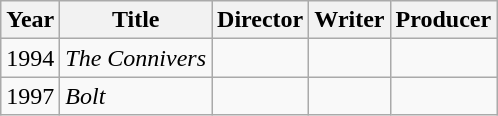<table class="wikitable">
<tr>
<th>Year</th>
<th>Title</th>
<th>Director</th>
<th>Writer</th>
<th>Producer</th>
</tr>
<tr>
<td>1994</td>
<td><em>The Connivers</em></td>
<td></td>
<td></td>
<td></td>
</tr>
<tr>
<td>1997</td>
<td><em>Bolt</em></td>
<td></td>
<td></td>
<td></td>
</tr>
</table>
